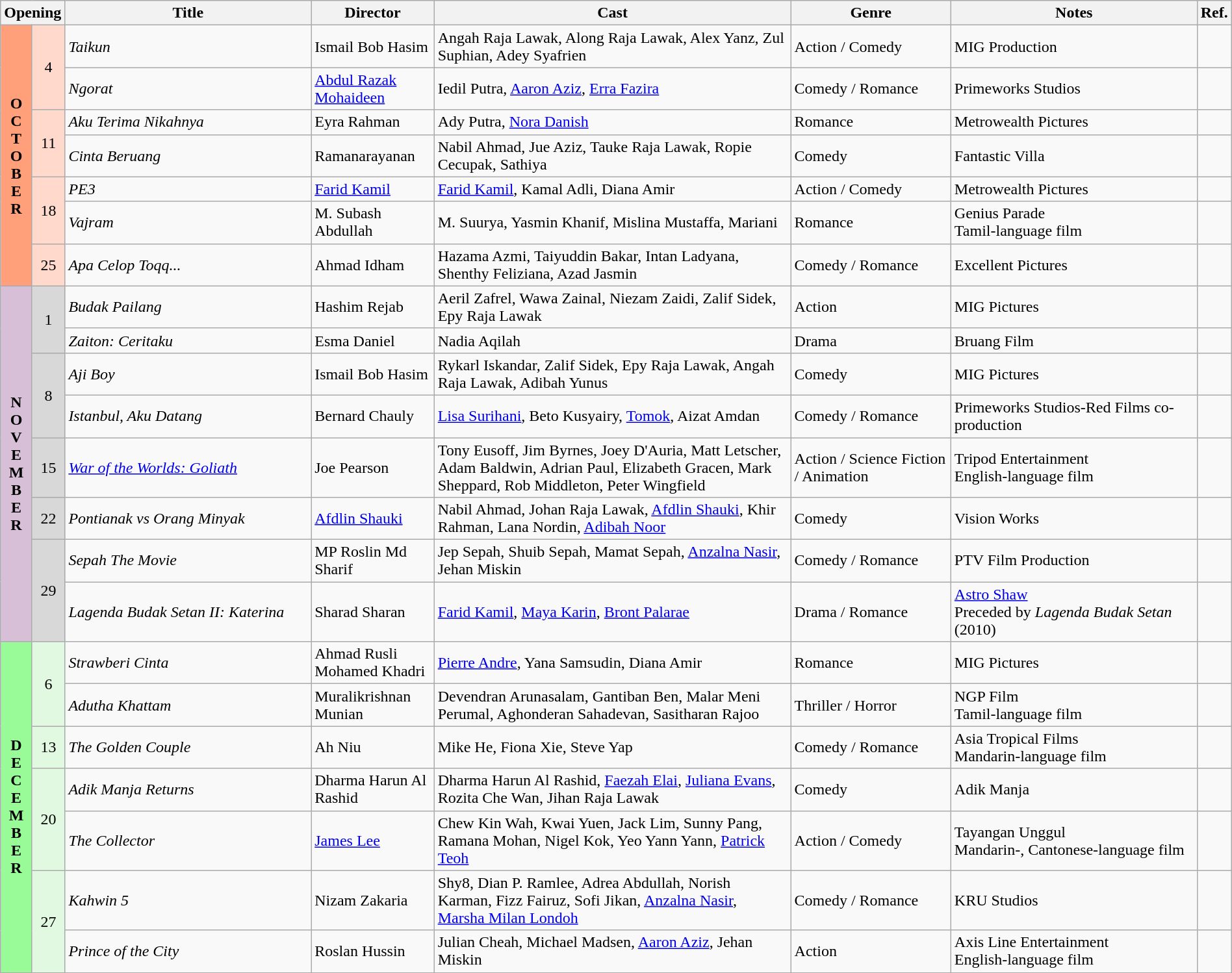<table class="wikitable" width="100%">
<tr>
<th colspan="2">Opening</th>
<th style="width:20%;">Title</th>
<th style="width:10%;">Director</th>
<th>Cast</th>
<th style="width:13%">Genre</th>
<th style="width:20%">Notes</th>
<th>Ref.</th>
</tr>
<tr>
<th rowspan=7 style="text-align:center; background:#ffa07a;">O<br>C<br>T<br>O<br>B<br>E<br>R</th>
<td rowspan=2 style="text-align:center; background:#ffdacc;">4</td>
<td><em>Taikun</em></td>
<td>Ismail Bob Hasim</td>
<td>Angah Raja Lawak, Along Raja Lawak, Alex Yanz, Zul Suphian, Adey Syafrien</td>
<td>Action / Comedy</td>
<td>MIG Production</td>
<td></td>
</tr>
<tr>
<td><em>Ngorat</em></td>
<td><a href='#'>Abdul Razak Mohaideen</a></td>
<td>Iedil Putra, <a href='#'>Aaron Aziz</a>, <a href='#'>Erra Fazira</a></td>
<td>Comedy / Romance</td>
<td>Primeworks Studios</td>
<td></td>
</tr>
<tr>
<td rowspan=2 style="text-align:center; background:#ffdacc;">11</td>
<td><em>Aku Terima Nikahnya</em></td>
<td>Eyra Rahman</td>
<td>Ady Putra, <a href='#'>Nora Danish</a></td>
<td>Romance</td>
<td>Metrowealth Pictures</td>
<td></td>
</tr>
<tr>
<td><em>Cinta Beruang</em></td>
<td>Ramanarayanan</td>
<td>Nabil Ahmad, Jue Aziz, Tauke Raja Lawak, Ropie Cecupak, Sathiya</td>
<td>Comedy</td>
<td>Fantastic Villa</td>
<td></td>
</tr>
<tr>
<td rowspan=2 style="text-align:center; background:#ffdacc;">18</td>
<td><em>PE3</em></td>
<td><a href='#'>Farid Kamil</a></td>
<td><a href='#'>Farid Kamil</a>, Kamal Adli, Diana Amir</td>
<td>Action / Comedy</td>
<td>Metrowealth Pictures</td>
<td></td>
</tr>
<tr>
<td><em>Vajram</em></td>
<td>M. Subash Abdullah</td>
<td>M. Suurya, Yasmin Khanif, Mislina Mustaffa, Mariani</td>
<td>Romance</td>
<td>Genius Parade<br>Tamil-language film</td>
<td></td>
</tr>
<tr>
<td rowspan=1 style="text-align:center; background:#ffdacc;">25</td>
<td><em>Apa Celop Toqq...</em></td>
<td>Ahmad Idham</td>
<td>Hazama Azmi, Taiyuddin Bakar, Intan Ladyana, Shenthy Feliziana, Azad Jasmin</td>
<td>Comedy / Romance</td>
<td>Excellent Pictures</td>
<td></td>
</tr>
<tr>
<th rowspan=8 style="text-align:center; background:thistle;">N<br>O<br>V<br>E<br>M<br>B<br>E<br>R</th>
<td rowspan=2 style="text-align:center; background:#d8d8d8;">1</td>
<td><em>Budak Pailang</em></td>
<td>Hashim Rejab</td>
<td>Aeril Zafrel, Wawa Zainal, Niezam Zaidi, Zalif Sidek, Epy Raja Lawak</td>
<td>Action</td>
<td>MIG Pictures</td>
<td></td>
</tr>
<tr>
<td><em>Zaiton: Ceritaku</em></td>
<td>Esma Daniel</td>
<td>Nadia Aqilah</td>
<td>Drama</td>
<td>Bruang Film</td>
<td></td>
</tr>
<tr>
<td rowspan=2 style="text-align:center; background:#d8d8d8;">8</td>
<td><em>Aji Boy</em></td>
<td>Ismail Bob Hasim</td>
<td>Rykarl Iskandar, Zalif Sidek, Epy Raja Lawak, Angah Raja Lawak, Adibah Yunus</td>
<td>Comedy</td>
<td>MIG Pictures</td>
<td></td>
</tr>
<tr>
<td><em>Istanbul, Aku Datang</em></td>
<td>Bernard Chauly</td>
<td><a href='#'>Lisa Surihani</a>, Beto Kusyairy, <a href='#'>Tomok</a>, Aizat Amdan</td>
<td>Comedy / Romance</td>
<td>Primeworks Studios-Red Films co-production</td>
<td></td>
</tr>
<tr>
<td rowspan=1 style="text-align:center; background:#d8d8d8;">15</td>
<td><em><a href='#'>War of the Worlds: Goliath</a></em></td>
<td>Joe Pearson</td>
<td>Tony Eusoff, Jim Byrnes, Joey D'Auria, Matt Letscher, Adam Baldwin, Adrian Paul, Elizabeth Gracen, Mark Sheppard, Rob Middleton, Peter Wingfield</td>
<td>Action / Science Fiction / Animation</td>
<td>Tripod Entertainment<br>English-language film</td>
<td></td>
</tr>
<tr>
<td rowspan=1 style="text-align:center; background:#d8d8d8;">22</td>
<td><em>Pontianak vs Orang Minyak</em></td>
<td><a href='#'>Afdlin Shauki</a></td>
<td>Nabil Ahmad, Johan Raja Lawak, <a href='#'>Afdlin Shauki</a>, Khir Rahman, Lana Nordin, <a href='#'>Adibah Noor</a></td>
<td>Comedy</td>
<td>Vision Works</td>
<td></td>
</tr>
<tr>
<td rowspan=2 style="text-align:center; background:#d8d8d8;">29</td>
<td><em>Sepah The Movie</em></td>
<td>MP Roslin Md Sharif</td>
<td>Jep Sepah, Shuib Sepah, Mamat Sepah, <a href='#'>Anzalna Nasir</a>, Jehan Miskin</td>
<td>Comedy / Romance</td>
<td>PTV Film Production</td>
<td></td>
</tr>
<tr>
<td><em>Lagenda Budak Setan II: Katerina</em></td>
<td>Sharad Sharan</td>
<td><a href='#'>Farid Kamil</a>, <a href='#'>Maya Karin</a>, <a href='#'>Bront Palarae</a></td>
<td>Drama / Romance</td>
<td><a href='#'>Astro Shaw</a><br>Preceded by <em>Lagenda Budak Setan</em> (2010)</td>
<td></td>
</tr>
<tr>
<th rowspan=7 style="text-align:center; background:#98fb98;">D<br>E<br>C<br>E<br>M<br>B<br>E<br>R</th>
<td rowspan=2 style="text-align:center; background:#e0f9e0;">6</td>
<td><em>Strawberi Cinta</em></td>
<td>Ahmad Rusli Mohamed Khadri</td>
<td><a href='#'>Pierre Andre</a>, Yana Samsudin, Diana Amir</td>
<td>Romance</td>
<td>MIG Pictures</td>
<td></td>
</tr>
<tr>
<td><em>Adutha Khattam</em></td>
<td>Muralikrishnan Munian</td>
<td>Devendran Arunasalam, Gantiban Ben, Malar Meni Perumal, Aghonderan Sahadevan, Sasitharan Rajoo</td>
<td>Thriller / Horror</td>
<td>NGP Film<br>Tamil-language film</td>
<td></td>
</tr>
<tr>
<td rowspan=1 style="text-align:center; background:#e0f9e0;">13</td>
<td><em>The Golden Couple</em></td>
<td>Ah Niu</td>
<td>Mike He, Fiona Xie, Steve Yap</td>
<td>Comedy / Romance</td>
<td>Asia Tropical Films<br>Mandarin-language film</td>
<td></td>
</tr>
<tr>
<td rowspan=2 style="text-align:center; background:#e0f9e0;">20</td>
<td><em>Adik Manja Returns</em></td>
<td>Dharma Harun Al Rashid</td>
<td>Dharma Harun Al Rashid, <a href='#'>Faezah Elai</a>, <a href='#'>Juliana Evans</a>, Rozita Che Wan, Jihan Raja Lawak</td>
<td>Comedy</td>
<td>Adik Manja</td>
<td></td>
</tr>
<tr>
<td><em>The Collector</em></td>
<td><a href='#'>James Lee</a></td>
<td>Chew Kin Wah, Kwai Yuen, Jack Lim, Sunny Pang, Ramana Mohan, Nigel Kok, Yeo Yann Yann, <a href='#'>Patrick Teoh</a></td>
<td>Action / Comedy</td>
<td>Tayangan Unggul<br>Mandarin-, Cantonese-language film</td>
<td></td>
</tr>
<tr>
<td rowspan=2 style="text-align:center; background:#e0f9e0;">27</td>
<td><em>Kahwin 5</em></td>
<td>Nizam Zakaria</td>
<td>Shy8, Dian P. Ramlee, Adrea Abdullah, Norish Karman, Fizz Fairuz, Sofi Jikan, <a href='#'>Anzalna Nasir</a>, <a href='#'>Marsha Milan Londoh</a></td>
<td>Comedy / Romance</td>
<td>KRU Studios</td>
<td></td>
</tr>
<tr>
<td><em>Prince of the City</em></td>
<td>Roslan Hussin</td>
<td>Julian Cheah, Michael Madsen, <a href='#'>Aaron Aziz</a>, Jehan Miskin</td>
<td>Action</td>
<td>Axis Line Entertainment<br>English-language film</td>
<td></td>
</tr>
</table>
